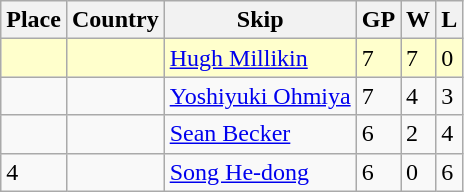<table class="wikitable">
<tr>
<th>Place</th>
<th>Country</th>
<th>Skip</th>
<th>GP</th>
<th>W</th>
<th>L</th>
</tr>
<tr bgcolor=#ffffcc>
<td></td>
<td></td>
<td><a href='#'>Hugh Millikin</a></td>
<td>7</td>
<td>7</td>
<td>0</td>
</tr>
<tr>
<td></td>
<td></td>
<td><a href='#'>Yoshiyuki Ohmiya</a></td>
<td>7</td>
<td>4</td>
<td>3</td>
</tr>
<tr>
<td></td>
<td></td>
<td><a href='#'>Sean Becker</a></td>
<td>6</td>
<td>2</td>
<td>4</td>
</tr>
<tr>
<td>4</td>
<td></td>
<td><a href='#'>Song He-dong</a></td>
<td>6</td>
<td>0</td>
<td>6</td>
</tr>
</table>
